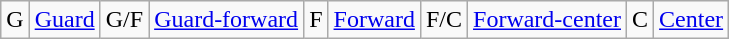<table class="wikitable">
<tr>
<td>G</td>
<td><a href='#'>Guard</a></td>
<td>G/F</td>
<td><a href='#'>Guard-forward</a></td>
<td>F</td>
<td><a href='#'>Forward</a></td>
<td>F/C</td>
<td><a href='#'>Forward-center</a></td>
<td>C</td>
<td><a href='#'>Center</a></td>
</tr>
</table>
